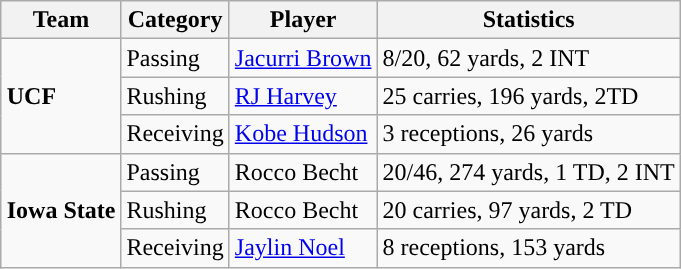<table class="wikitable" style="float: right;">
<tr>
<th>Team</th>
<th>Category</th>
<th>Player</th>
<th>Statistics</th>
</tr>
<tr>
<td rowspan=3><strong>UCF</strong></td>
<td>Passing</td>
<td><a href='#'>Jacurri Brown</a></td>
<td>8/20, 62 yards, 2 INT</td>
</tr>
<tr>
<td>Rushing</td>
<td><a href='#'>RJ Harvey</a></td>
<td>25 carries, 196 yards, 2TD</td>
</tr>
<tr>
<td>Receiving</td>
<td><a href='#'>Kobe Hudson</a></td>
<td>3 receptions, 26 yards</td>
</tr>
<tr>
<td rowspan=3><strong>Iowa State</strong></td>
<td>Passing</td>
<td>Rocco Becht</td>
<td>20/46, 274 yards, 1 TD, 2 INT</td>
</tr>
<tr>
<td>Rushing</td>
<td>Rocco Becht</td>
<td>20 carries, 97 yards, 2 TD</td>
</tr>
<tr>
<td>Receiving</td>
<td><a href='#'>Jaylin Noel</a></td>
<td>8 receptions, 153 yards</td>
</tr>
</table>
